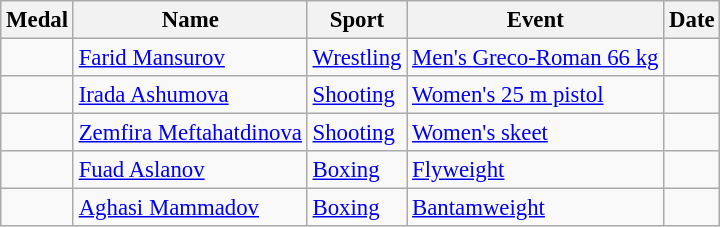<table class="wikitable sortable" style="font-size:95%">
<tr>
<th>Medal</th>
<th>Name</th>
<th>Sport</th>
<th>Event</th>
<th>Date</th>
</tr>
<tr>
<td></td>
<td><a href='#'>Farid Mansurov</a></td>
<td><a href='#'>Wrestling</a></td>
<td><a href='#'>Men's Greco-Roman 66 kg</a></td>
<td></td>
</tr>
<tr>
<td></td>
<td><a href='#'>Irada Ashumova</a></td>
<td><a href='#'>Shooting</a></td>
<td><a href='#'>Women's 25 m pistol</a></td>
<td></td>
</tr>
<tr>
<td></td>
<td><a href='#'>Zemfira Meftahatdinova</a></td>
<td><a href='#'>Shooting</a></td>
<td><a href='#'>Women's skeet</a></td>
<td></td>
</tr>
<tr>
<td></td>
<td><a href='#'>Fuad Aslanov</a></td>
<td><a href='#'>Boxing</a></td>
<td><a href='#'>Flyweight</a></td>
<td></td>
</tr>
<tr>
<td></td>
<td><a href='#'>Aghasi Mammadov</a></td>
<td><a href='#'>Boxing</a></td>
<td><a href='#'>Bantamweight</a></td>
<td></td>
</tr>
</table>
